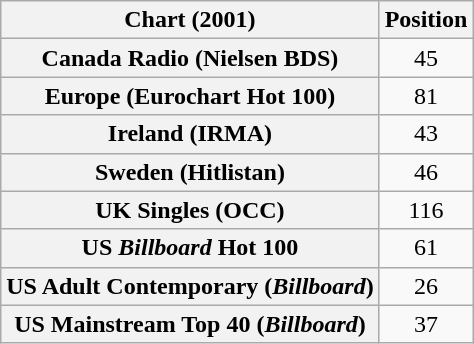<table class="wikitable sortable plainrowheaders" style="text-align:center">
<tr>
<th scope="col">Chart (2001)</th>
<th scope="col">Position</th>
</tr>
<tr>
<th scope="row">Canada Radio (Nielsen BDS)</th>
<td>45</td>
</tr>
<tr>
<th scope="row">Europe (Eurochart Hot 100)</th>
<td>81</td>
</tr>
<tr>
<th scope="row">Ireland (IRMA)</th>
<td>43</td>
</tr>
<tr>
<th scope="row">Sweden (Hitlistan)</th>
<td>46</td>
</tr>
<tr>
<th scope="row">UK Singles (OCC)</th>
<td>116</td>
</tr>
<tr>
<th scope="row">US <em>Billboard</em> Hot 100</th>
<td>61</td>
</tr>
<tr>
<th scope="row">US Adult Contemporary (<em>Billboard</em>)</th>
<td>26</td>
</tr>
<tr>
<th scope="row">US Mainstream Top 40 (<em>Billboard</em>)</th>
<td>37</td>
</tr>
</table>
